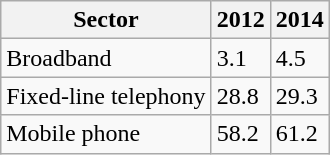<table class="wikitable">
<tr>
<th>Sector</th>
<th>2012</th>
<th>2014</th>
</tr>
<tr>
<td>Broadband</td>
<td>3.1</td>
<td>4.5</td>
</tr>
<tr>
<td>Fixed-line telephony</td>
<td>28.8</td>
<td>29.3</td>
</tr>
<tr>
<td>Mobile phone</td>
<td>58.2</td>
<td>61.2</td>
</tr>
</table>
